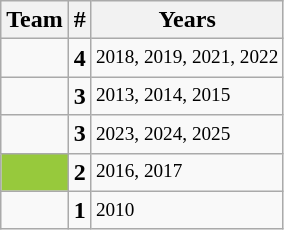<table class="wikitable" style="text-align:center;">
<tr>
<th>Team</th>
<th>#</th>
<th class="unsortable">Years</th>
</tr>
<tr>
<td style=><strong><a href='#'></a></strong></td>
<td><strong>4</strong></td>
<td align=left style="font-size:80%;">2018, 2019, 2021, 2022</td>
</tr>
<tr>
<td style=><strong><a href='#'></a></strong></td>
<td><strong>3</strong></td>
<td align=left style="font-size:80%;">2013, 2014, 2015</td>
</tr>
<tr>
<td style=><strong><a href='#'></a></strong></td>
<td><strong>3</strong></td>
<td align=left style="font-size:80%;">2023, 2024, 2025</td>
</tr>
<tr>
<td style="background:#97C93C"><strong><a href='#'></a></strong></td>
<td><strong>2</strong></td>
<td align=left style="font-size:80%;">2016, 2017</td>
</tr>
<tr>
<td style=><strong><a href='#'></a></strong></td>
<td><strong>1</strong></td>
<td align=left style="font-size:80%;">2010</td>
</tr>
</table>
